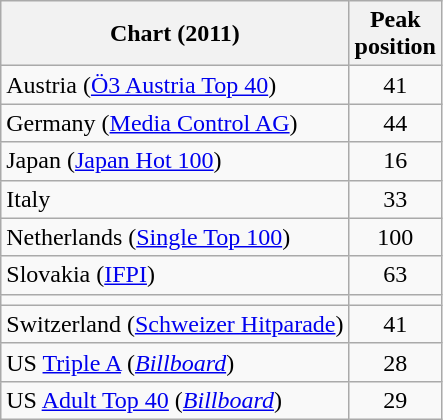<table class="wikitable">
<tr>
<th align="left">Chart (2011)</th>
<th align="left">Peak<br>position</th>
</tr>
<tr>
<td align="left">Austria (<a href='#'>Ö3 Austria Top 40</a>)</td>
<td style="text-align:center;">41</td>
</tr>
<tr>
<td align="left">Germany (<a href='#'>Media Control AG</a>)</td>
<td style="text-align:center;">44</td>
</tr>
<tr>
<td align="left">Japan (<a href='#'>Japan Hot 100</a>)</td>
<td style="text-align:center;">16</td>
</tr>
<tr>
<td align="left">Italy</td>
<td style="text-align:center;">33</td>
</tr>
<tr>
<td align="left">Netherlands (<a href='#'>Single Top 100</a>)</td>
<td style="text-align:center;">100</td>
</tr>
<tr>
<td align="left">Slovakia (<a href='#'>IFPI</a>)</td>
<td style="text-align:center;">63</td>
</tr>
<tr>
<td></td>
</tr>
<tr>
<td align="left">Switzerland (<a href='#'>Schweizer Hitparade</a>)</td>
<td style="text-align:center;">41</td>
</tr>
<tr>
<td>US <a href='#'>Triple A</a> (<em><a href='#'>Billboard</a></em>)</td>
<td style="text-align:center;">28</td>
</tr>
<tr>
<td>US <a href='#'>Adult Top 40</a> (<em><a href='#'>Billboard</a></em>)</td>
<td style="text-align:center;">29</td>
</tr>
</table>
